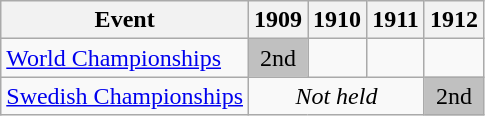<table class="wikitable">
<tr>
<th>Event</th>
<th>1909</th>
<th>1910</th>
<th>1911</th>
<th>1912</th>
</tr>
<tr>
<td><a href='#'>World Championships</a></td>
<td align="center" bgcolor="silver">2nd</td>
<td></td>
<td></td>
<td></td>
</tr>
<tr>
<td><a href='#'>Swedish Championships</a></td>
<td colspan="3" align="center"><em>Not held</em></td>
<td align="center" bgcolor="silver">2nd</td>
</tr>
</table>
